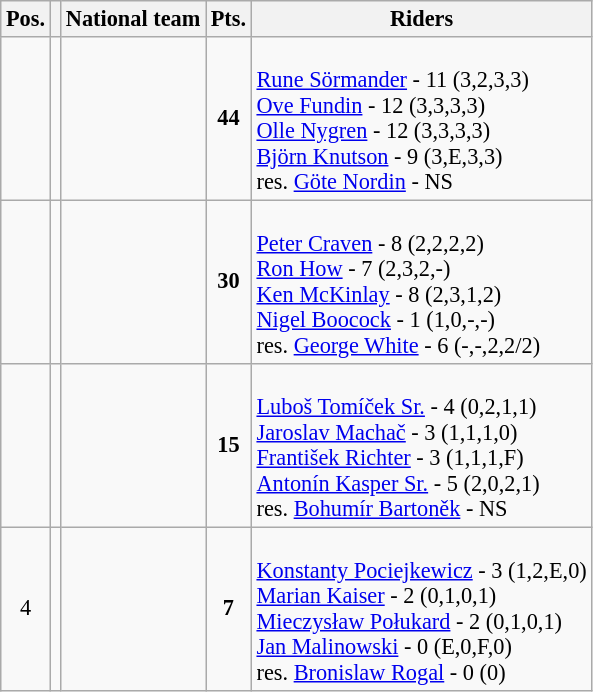<table class=wikitable style="font-size:93%;">
<tr>
<th>Pos.</th>
<th></th>
<th>National team</th>
<th>Pts.</th>
<th>Riders</th>
</tr>
<tr align=center >
<td></td>
<td></td>
<td align=left></td>
<td><strong>44</strong></td>
<td align=left><br><a href='#'>Rune Sörmander</a> - 11 (3,2,3,3)<br>
<a href='#'>Ove Fundin</a> - 12 (3,3,3,3)<br>
<a href='#'>Olle Nygren</a> - 12 (3,3,3,3)<br>
<a href='#'>Björn Knutson</a> - 9 (3,E,3,3)<br>
res. <a href='#'>Göte Nordin</a> - NS</td>
</tr>
<tr align=center >
<td></td>
<td></td>
<td align=left></td>
<td><strong>30</strong></td>
<td align=left><br><a href='#'>Peter Craven</a> - 8 (2,2,2,2)<br>
<a href='#'>Ron How</a> - 7 (2,3,2,-)<br>
<a href='#'>Ken McKinlay</a> - 8 (2,3,1,2)<br>
<a href='#'>Nigel Boocock</a> - 1 (1,0,-,-)<br>
res. <a href='#'>George White</a> - 6 (-,-,2,2/2)</td>
</tr>
<tr align=center >
<td></td>
<td></td>
<td align=left></td>
<td><strong>15</strong></td>
<td align=left><br><a href='#'>Luboš Tomíček Sr.</a> - 4 (0,2,1,1)<br>
<a href='#'>Jaroslav Machač</a> - 3 (1,1,1,0)<br>
<a href='#'>František Richter</a> - 3 (1,1,1,F)<br>
<a href='#'>Antonín Kasper Sr.</a> - 5 (2,0,2,1)<br>
res. <a href='#'>Bohumír Bartoněk</a> - NS</td>
</tr>
<tr align=center>
<td>4</td>
<td></td>
<td align=left></td>
<td><strong>7</strong></td>
<td align=left><br><a href='#'>Konstanty Pociejkewicz</a> - 3 (1,2,E,0)<br>
<a href='#'>Marian Kaiser</a> - 2 (0,1,0,1)<br>
<a href='#'>Mieczysław Połukard</a> - 2 (0,1,0,1)<br>
<a href='#'>Jan Malinowski</a> - 0 (E,0,F,0)<br>
res. <a href='#'>Bronislaw Rogal</a> - 0 (0)</td>
</tr>
</table>
